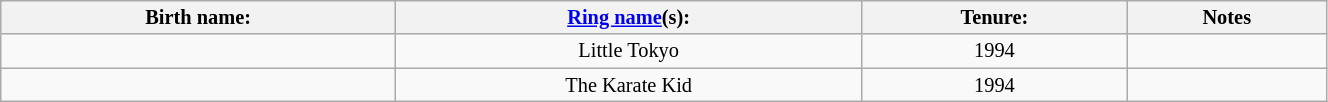<table class="sortable wikitable" style="font-size:85%; text-align:center; width:70%;">
<tr>
<th>Birth name:</th>
<th><a href='#'>Ring name</a>(s):</th>
<th>Tenure:</th>
<th>Notes</th>
</tr>
<tr>
<td> </td>
<td>Little Tokyo</td>
<td sort>1994</td>
<td></td>
</tr>
<tr>
<td></td>
<td>The Karate Kid</td>
<td sort>1994</td>
<td></td>
</tr>
</table>
